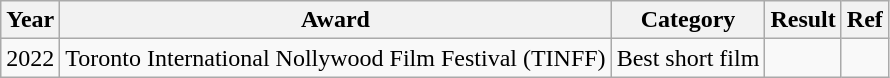<table class="wikitable">
<tr>
<th>Year</th>
<th>Award</th>
<th>Category</th>
<th>Result</th>
<th>Ref</th>
</tr>
<tr>
<td>2022</td>
<td>Toronto International Nollywood Film Festival (TINFF)</td>
<td>Best short film</td>
<td></td>
<td></td>
</tr>
</table>
